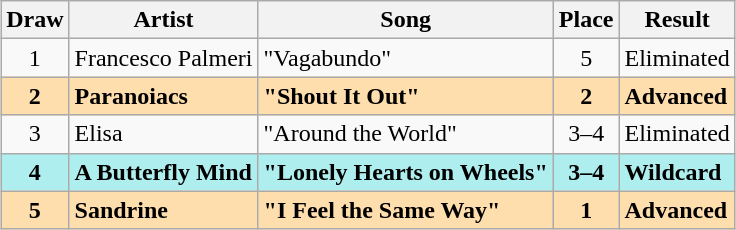<table class="sortable wikitable" style="margin: 1em auto 1em auto; text-align:center;">
<tr>
<th>Draw</th>
<th>Artist</th>
<th>Song</th>
<th>Place</th>
<th>Result</th>
</tr>
<tr>
<td>1</td>
<td align="left">Francesco Palmeri</td>
<td align="left">"Vagabundo"</td>
<td>5</td>
<td align="left">Eliminated</td>
</tr>
<tr style="font-weight:bold; background:navajowhite;">
<td>2</td>
<td align="left">Paranoiacs</td>
<td align="left">"Shout It Out"</td>
<td>2</td>
<td align="left">Advanced</td>
</tr>
<tr>
<td>3</td>
<td align="left">Elisa</td>
<td align="left">"Around the World"</td>
<td>3–4</td>
<td align="left">Eliminated</td>
</tr>
<tr style="font-weight:bold; background:paleturquoise;">
<td>4</td>
<td align="left">A Butterfly Mind</td>
<td align="left">"Lonely Hearts on Wheels"</td>
<td>3–4</td>
<td align="left">Wildcard</td>
</tr>
<tr style="font-weight:bold; background:navajowhite;">
<td>5</td>
<td align="left">Sandrine</td>
<td align="left">"I Feel the Same Way"</td>
<td>1</td>
<td align="left">Advanced</td>
</tr>
</table>
